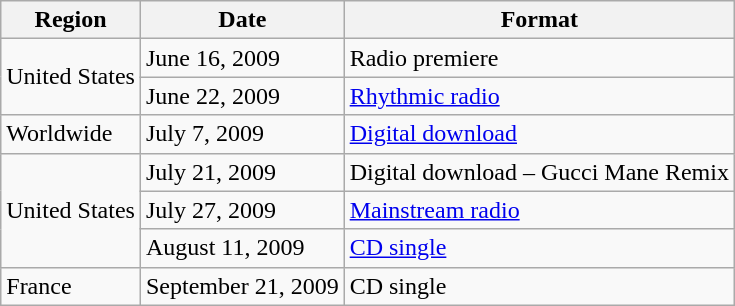<table class="wikitable">
<tr>
<th>Region</th>
<th>Date</th>
<th>Format</th>
</tr>
<tr>
<td rowspan="2">United States</td>
<td>June 16, 2009</td>
<td>Radio premiere</td>
</tr>
<tr>
<td>June 22, 2009</td>
<td><a href='#'>Rhythmic radio</a></td>
</tr>
<tr>
<td>Worldwide</td>
<td>July 7, 2009</td>
<td><a href='#'>Digital download</a></td>
</tr>
<tr>
<td rowspan="3">United States</td>
<td>July 21, 2009</td>
<td>Digital download – Gucci Mane Remix</td>
</tr>
<tr>
<td>July 27, 2009</td>
<td><a href='#'>Mainstream radio</a></td>
</tr>
<tr>
<td>August 11, 2009</td>
<td><a href='#'>CD single</a></td>
</tr>
<tr>
<td>France</td>
<td>September 21, 2009</td>
<td>CD single</td>
</tr>
</table>
